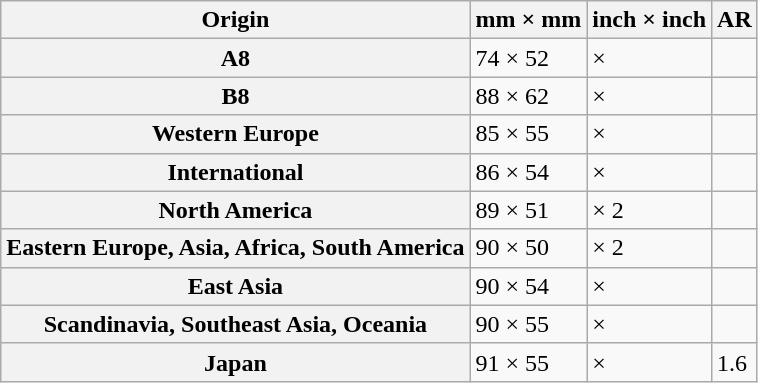<table class="wikitable sortable">
<tr>
<th>Origin</th>
<th>mm × mm</th>
<th>inch × inch</th>
<th title="aspect ratio">AR</th>
</tr>
<tr>
<th>A8</th>
<td>74 × 52</td>
<td> × </td>
<td></td>
</tr>
<tr title="envelope?">
<th>B8</th>
<td>88 × 62</td>
<td> × </td>
<td></td>
</tr>
<tr style="display:none">
<th>C8</th>
<td>81 × 57</td>
<td> × </td>
<td></td>
</tr>
<tr style="display:none">
<th>Iranian</th>
<td>85 × 48</td>
<td> × </td>
<td>1.771</td>
</tr>
<tr>
<th>Western Europe</th>
<td>85 × 55</td>
<td> × </td>
<td></td>
</tr>
<tr>
<th>International</th>
<td>86 × 54 </td>
<td> × </td>
<td></td>
</tr>
<tr>
<th>North America</th>
<td>89 × 51</td>
<td> × 2</td>
<td></td>
</tr>
<tr>
<th>Eastern Europe, Asia, Africa, South America</th>
<td>90 × 50</td>
<td> × 2</td>
<td></td>
</tr>
<tr>
<th>East Asia</th>
<td>90 × 54</td>
<td> × </td>
<td></td>
</tr>
<tr>
<th>Scandinavia, Southeast Asia, Oceania</th>
<td>90 × 55</td>
<td> × </td>
<td></td>
</tr>
<tr>
<th>Japan</th>
<td>91 × 55</td>
<td> × </td>
<td>1.6</td>
</tr>
</table>
